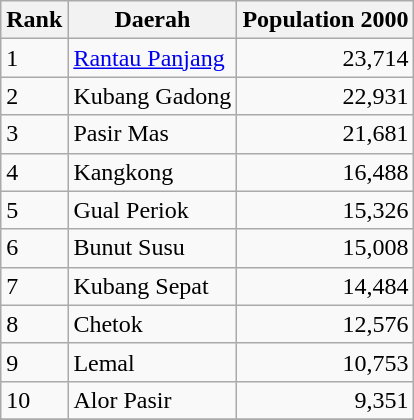<table class="wikitable" style="text-align:right; margin-right:60px">
<tr>
<th>Rank</th>
<th>Daerah</th>
<th>Population 2000</th>
</tr>
<tr>
<td align=left>1</td>
<td align=left><a href='#'>Rantau Panjang</a></td>
<td>23,714</td>
</tr>
<tr>
<td align=left>2</td>
<td align=left>Kubang Gadong</td>
<td>22,931</td>
</tr>
<tr>
<td align=left>3</td>
<td align=left>Pasir Mas</td>
<td>21,681</td>
</tr>
<tr>
<td align=left>4</td>
<td align=left>Kangkong</td>
<td>16,488</td>
</tr>
<tr>
<td align=left>5</td>
<td align=left>Gual Periok</td>
<td>15,326</td>
</tr>
<tr>
<td align=left>6</td>
<td align=left>Bunut Susu</td>
<td>15,008</td>
</tr>
<tr>
<td align=left>7</td>
<td align=left>Kubang Sepat</td>
<td>14,484</td>
</tr>
<tr>
<td align=left>8</td>
<td align=left>Chetok</td>
<td>12,576</td>
</tr>
<tr>
<td align=left>9</td>
<td align=left>Lemal</td>
<td>10,753</td>
</tr>
<tr>
<td align=left>10</td>
<td align=left>Alor Pasir</td>
<td>9,351</td>
</tr>
<tr>
</tr>
</table>
